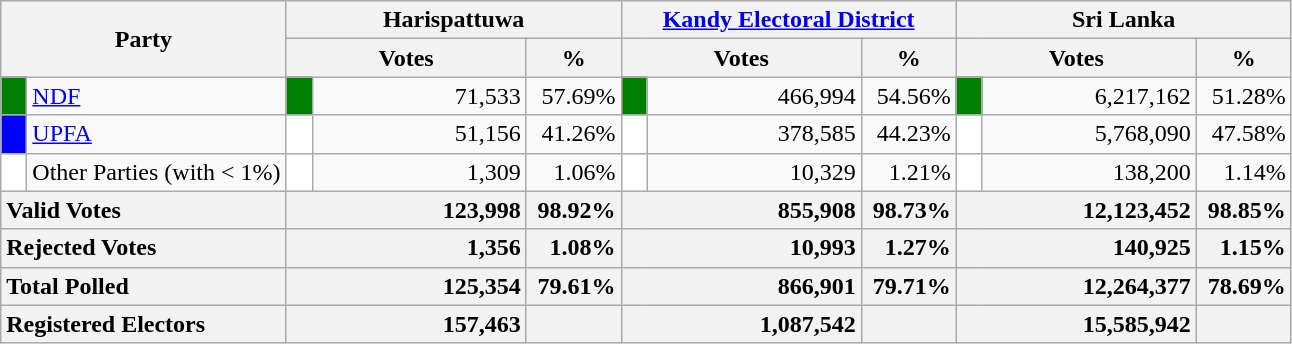<table class="wikitable">
<tr>
<th colspan="2" width="144px"rowspan="2">Party</th>
<th colspan="3" width="216px">Harispattuwa</th>
<th colspan="3" width="216px"><a href='#'>Kandy Electoral District</a></th>
<th colspan="3" width="216px">Sri Lanka</th>
</tr>
<tr>
<th colspan="2" width="144px">Votes</th>
<th>%</th>
<th colspan="2" width="144px">Votes</th>
<th>%</th>
<th colspan="2" width="144px">Votes</th>
<th>%</th>
</tr>
<tr>
<td style="background-color:green;" width="10px"></td>
<td style="text-align:left;"><a href='#'>NDF</a></td>
<td style="background-color:green;" width="10px"></td>
<td style="text-align:right;">71,533</td>
<td style="text-align:right;">57.69%</td>
<td style="background-color:green;" width="10px"></td>
<td style="text-align:right;">466,994</td>
<td style="text-align:right;">54.56%</td>
<td style="background-color:green;" width="10px"></td>
<td style="text-align:right;">6,217,162</td>
<td style="text-align:right;">51.28%</td>
</tr>
<tr>
<td style="background-color:blue;" width="10px"></td>
<td style="text-align:left;"><a href='#'>UPFA</a></td>
<td style="background-color:white;" width="10px"></td>
<td style="text-align:right;">51,156</td>
<td style="text-align:right;">41.26%</td>
<td style="background-color:white;" width="10px"></td>
<td style="text-align:right;">378,585</td>
<td style="text-align:right;">44.23%</td>
<td style="background-color:white;" width="10px"></td>
<td style="text-align:right;">5,768,090</td>
<td style="text-align:right;">47.58%</td>
</tr>
<tr>
<td style="background-color:white;" width="10px"></td>
<td style="text-align:left;">Other Parties (with < 1%)</td>
<td style="background-color:white;" width="10px"></td>
<td style="text-align:right;">1,309</td>
<td style="text-align:right;">1.06%</td>
<td style="background-color:white;" width="10px"></td>
<td style="text-align:right;">10,329</td>
<td style="text-align:right;">1.21%</td>
<td style="background-color:white;" width="10px"></td>
<td style="text-align:right;">138,200</td>
<td style="text-align:right;">1.14%</td>
</tr>
<tr>
<th colspan="2" width="144px"style="text-align:left;">Valid Votes</th>
<th style="text-align:right;"colspan="2" width="144px">123,998</th>
<th style="text-align:right;">98.92%</th>
<th style="text-align:right;"colspan="2" width="144px">855,908</th>
<th style="text-align:right;">98.73%</th>
<th style="text-align:right;"colspan="2" width="144px">12,123,452</th>
<th style="text-align:right;">98.85%</th>
</tr>
<tr>
<th colspan="2" width="144px"style="text-align:left;">Rejected Votes</th>
<th style="text-align:right;"colspan="2" width="144px">1,356</th>
<th style="text-align:right;">1.08%</th>
<th style="text-align:right;"colspan="2" width="144px">10,993</th>
<th style="text-align:right;">1.27%</th>
<th style="text-align:right;"colspan="2" width="144px">140,925</th>
<th style="text-align:right;">1.15%</th>
</tr>
<tr>
<th colspan="2" width="144px"style="text-align:left;">Total Polled</th>
<th style="text-align:right;"colspan="2" width="144px">125,354</th>
<th style="text-align:right;">79.61%</th>
<th style="text-align:right;"colspan="2" width="144px">866,901</th>
<th style="text-align:right;">79.71%</th>
<th style="text-align:right;"colspan="2" width="144px">12,264,377</th>
<th style="text-align:right;">78.69%</th>
</tr>
<tr>
<th colspan="2" width="144px"style="text-align:left;">Registered Electors</th>
<th style="text-align:right;"colspan="2" width="144px">157,463</th>
<th></th>
<th style="text-align:right;"colspan="2" width="144px">1,087,542</th>
<th></th>
<th style="text-align:right;"colspan="2" width="144px">15,585,942</th>
<th></th>
</tr>
</table>
